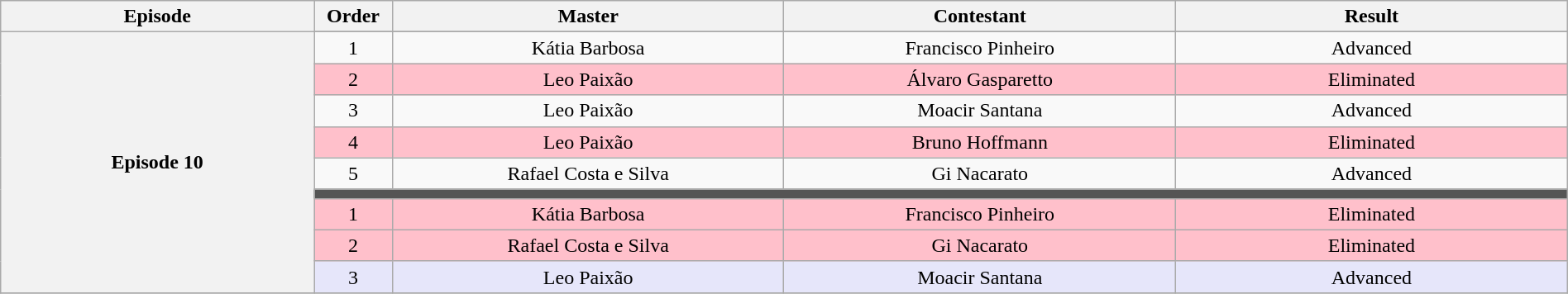<table class="wikitable" style="text-align:center; width:100%;">
<tr>
<th scope="col" width="20.0%">Episode</th>
<th scope="col" width="05.0%">Order</th>
<th scope="col" width="25.0%">Master</th>
<th scope="col" width="25.0%">Contestant</th>
<th scope="col" width="25.0%">Result</th>
</tr>
<tr>
<th rowspan=10>Episode 10<br></th>
</tr>
<tr>
<td>1</td>
<td>Kátia Barbosa</td>
<td>Francisco Pinheiro</td>
<td>Advanced</td>
</tr>
<tr bgcolor=FFC0CB>
<td>2</td>
<td>Leo Paixão</td>
<td>Álvaro Gasparetto</td>
<td>Eliminated</td>
</tr>
<tr>
<td>3</td>
<td>Leo Paixão</td>
<td>Moacir Santana</td>
<td>Advanced</td>
</tr>
<tr bgcolor=FFC0CB>
<td>4</td>
<td>Leo Paixão</td>
<td>Bruno Hoffmann</td>
<td>Eliminated</td>
</tr>
<tr>
<td>5</td>
<td>Rafael Costa e Silva</td>
<td>Gi Nacarato</td>
<td>Advanced</td>
</tr>
<tr>
<td colspan=4 bgcolor=555555></td>
</tr>
<tr bgcolor=FFC0CB>
<td>1</td>
<td>Kátia Barbosa</td>
<td>Francisco Pinheiro</td>
<td>Eliminated</td>
</tr>
<tr bgcolor=FFC0CB>
<td>2</td>
<td>Rafael Costa e Silva</td>
<td>Gi Nacarato</td>
<td>Eliminated</td>
</tr>
<tr bgcolor=E6E6FA>
<td>3</td>
<td>Leo Paixão</td>
<td>Moacir Santana</td>
<td>Advanced</td>
</tr>
<tr>
</tr>
</table>
